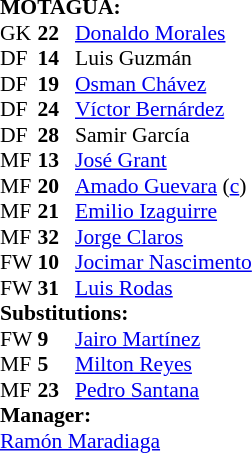<table style="font-size: 90%" cellspacing="0" cellpadding="0">
<tr>
<td colspan="4"><br><strong>MOTAGUA:</strong></td>
</tr>
<tr>
<th width="25"></th>
<th width="25"></th>
</tr>
<tr>
<td>GK</td>
<td><strong>22</strong></td>
<td><a href='#'>Donaldo Morales</a></td>
</tr>
<tr>
<td>DF</td>
<td><strong>14</strong></td>
<td>Luis Guzmán</td>
</tr>
<tr>
<td>DF</td>
<td><strong>19</strong></td>
<td><a href='#'>Osman Chávez</a></td>
</tr>
<tr>
<td>DF</td>
<td><strong>24</strong></td>
<td><a href='#'>Víctor Bernárdez</a></td>
</tr>
<tr>
<td>DF</td>
<td><strong>28</strong></td>
<td>Samir García</td>
</tr>
<tr>
<td>MF</td>
<td><strong>13</strong></td>
<td><a href='#'>José Grant</a></td>
<td></td>
<td></td>
</tr>
<tr>
<td>MF</td>
<td><strong>20</strong></td>
<td><a href='#'>Amado Guevara</a> (<a href='#'>c</a>)</td>
</tr>
<tr>
<td>MF</td>
<td><strong>21</strong></td>
<td><a href='#'>Emilio Izaguirre</a></td>
<td></td>
</tr>
<tr>
<td>MF</td>
<td><strong>32</strong></td>
<td><a href='#'>Jorge Claros</a></td>
<td></td>
</tr>
<tr>
<td>FW</td>
<td><strong>10</strong></td>
<td><a href='#'>Jocimar Nascimento</a></td>
<td></td>
<td></td>
</tr>
<tr>
<td>FW</td>
<td><strong>31</strong></td>
<td><a href='#'>Luis Rodas</a></td>
<td></td>
<td></td>
</tr>
<tr>
<td colspan=4><strong>Substitutions:</strong></td>
</tr>
<tr>
<td>FW</td>
<td><strong>9</strong></td>
<td><a href='#'>Jairo Martínez</a></td>
<td></td>
<td></td>
</tr>
<tr>
<td>MF</td>
<td><strong>5</strong></td>
<td><a href='#'>Milton Reyes</a></td>
<td></td>
<td></td>
</tr>
<tr>
<td>MF</td>
<td><strong>23</strong></td>
<td><a href='#'>Pedro Santana</a></td>
<td></td>
<td></td>
</tr>
<tr>
<td colspan=4><strong>Manager:</strong></td>
</tr>
<tr>
<td colspan="4"> <a href='#'>Ramón Maradiaga</a></td>
</tr>
</table>
